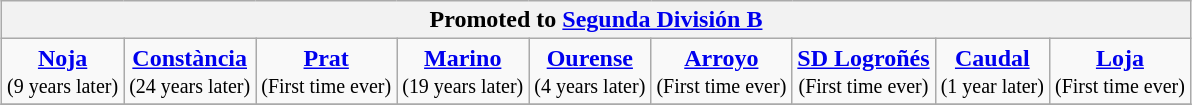<table class="wikitable" style="text-align: center; margin: 0 auto;">
<tr>
<th colspan="9">Promoted to <a href='#'>Segunda División B</a></th>
</tr>
<tr>
<td><strong><a href='#'>Noja</a></strong><br><small>(9 years later)</small></td>
<td><strong><a href='#'>Constància</a></strong><br><small>(24 years later)</small></td>
<td><strong><a href='#'>Prat</a></strong><br><small>(First time ever)</small></td>
<td><strong><a href='#'>Marino</a></strong><br><small>(19 years later)</small></td>
<td><strong><a href='#'>Ourense</a></strong><br><small>(4 years later)</small></td>
<td><strong><a href='#'>Arroyo</a></strong><br><small>(First time ever)</small></td>
<td><strong><a href='#'>SD Logroñés</a></strong><br><small>(First time ever)</small></td>
<td><strong><a href='#'>Caudal</a></strong><br><small>(1 year later)</small></td>
<td><strong><a href='#'>Loja</a></strong><br><small>(First time ever)</small></td>
</tr>
<tr>
</tr>
</table>
